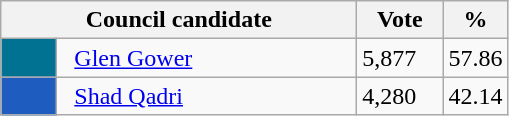<table class="wikitable">
<tr>
<th bgcolor="#DDDDFF" width="230px" colspan="2">Council candidate</th>
<th bgcolor="#DDDDFF" width="50px">Vote</th>
<th bgcolor="#DDDDFF" width="30px">%</th>
</tr>
<tr>
<td bgcolor=#017292 width="30px"> </td>
<td>  <a href='#'>Glen Gower</a></td>
<td>5,877</td>
<td>57.86</td>
</tr>
<tr>
<td bgcolor=#1F5CBF width="30px"> </td>
<td>  <a href='#'>Shad Qadri</a></td>
<td>4,280</td>
<td>42.14</td>
</tr>
</table>
